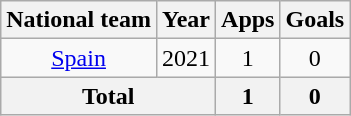<table class="wikitable" style="text-align: center;">
<tr>
<th>National team</th>
<th>Year</th>
<th>Apps</th>
<th>Goals</th>
</tr>
<tr>
<td><a href='#'>Spain</a></td>
<td>2021</td>
<td>1</td>
<td>0</td>
</tr>
<tr>
<th colspan="2">Total</th>
<th>1</th>
<th>0</th>
</tr>
</table>
